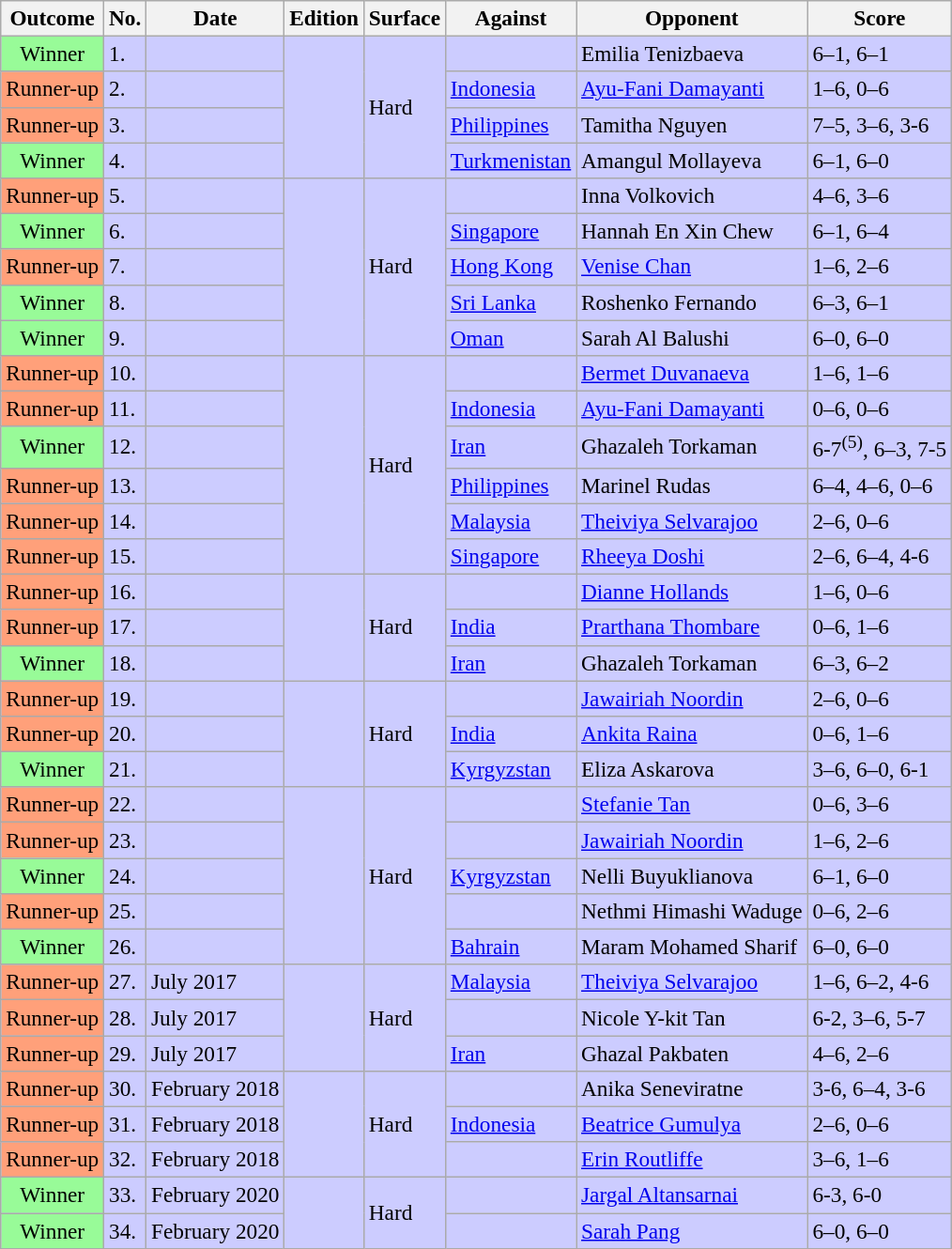<table class=wikitable style=font-size:97%>
<tr>
<th>Outcome</th>
<th>No.</th>
<th>Date</th>
<th>Edition</th>
<th>Surface</th>
<th>Against</th>
<th>Opponent</th>
<th>Score</th>
</tr>
<tr style="background:#ccf;">
<td style="text-align:center; background:#98fb98;">Winner</td>
<td>1.</td>
<td></td>
<td rowspan="4"></td>
<td rowspan="4">Hard</td>
<td></td>
<td> Emilia Tenizbaeva</td>
<td>6–1, 6–1</td>
</tr>
<tr style="background:#ccf;">
<td style="text-align:center; background:#ffa07a;">Runner-up</td>
<td>2.</td>
<td></td>
<td><a href='#'>Indonesia</a></td>
<td> <a href='#'>Ayu-Fani Damayanti</a></td>
<td>1–6, 0–6</td>
</tr>
<tr style="background:#ccf;">
<td style="text-align:center; background:#ffa07a;">Runner-up</td>
<td>3.</td>
<td></td>
<td><a href='#'>Philippines</a></td>
<td> Tamitha Nguyen</td>
<td>7–5, 3–6, 3-6</td>
</tr>
<tr style="background:#ccf;">
<td style="text-align:center; background:#98fb98;">Winner</td>
<td>4.</td>
<td></td>
<td><a href='#'>Turkmenistan</a></td>
<td> Amangul Mollayeva</td>
<td>6–1, 6–0</td>
</tr>
<tr style="background:#ccf;">
<td style="text-align:center; background:#ffa07a;">Runner-up</td>
<td>5.</td>
<td></td>
<td rowspan="5"></td>
<td rowspan="5">Hard</td>
<td></td>
<td> Inna Volkovich</td>
<td>4–6, 3–6</td>
</tr>
<tr style="background:#ccf;">
<td style="text-align:center; background:#98fb98;">Winner</td>
<td>6.</td>
<td></td>
<td><a href='#'>Singapore</a></td>
<td> Hannah En Xin Chew</td>
<td>6–1, 6–4</td>
</tr>
<tr style="background:#ccf;">
<td style="text-align:center; background:#ffa07a;">Runner-up</td>
<td>7.</td>
<td></td>
<td><a href='#'>Hong Kong</a></td>
<td> <a href='#'>Venise Chan</a></td>
<td>1–6, 2–6</td>
</tr>
<tr style="background:#ccf;">
<td style="text-align:center; background:#98fb98;">Winner</td>
<td>8.</td>
<td></td>
<td><a href='#'>Sri Lanka</a></td>
<td> Roshenko Fernando</td>
<td>6–3, 6–1</td>
</tr>
<tr style="background:#ccf;">
<td style="text-align:center; background:#98fb98;">Winner</td>
<td>9.</td>
<td></td>
<td><a href='#'>Oman</a></td>
<td> Sarah Al Balushi</td>
<td>6–0, 6–0</td>
</tr>
<tr style="background:#ccf;">
<td style="text-align:center; background:#ffa07a;">Runner-up</td>
<td>10.</td>
<td></td>
<td rowspan="6"></td>
<td rowspan="6">Hard</td>
<td></td>
<td> <a href='#'>Bermet Duvanaeva</a></td>
<td>1–6, 1–6</td>
</tr>
<tr style="background:#ccf;">
<td style="text-align:center; background:#ffa07a;">Runner-up</td>
<td>11.</td>
<td></td>
<td><a href='#'>Indonesia</a></td>
<td> <a href='#'>Ayu-Fani Damayanti</a></td>
<td>0–6, 0–6</td>
</tr>
<tr style="background:#ccf;">
<td style="text-align:center; background:#98fb98;">Winner</td>
<td>12.</td>
<td></td>
<td><a href='#'>Iran</a></td>
<td> Ghazaleh Torkaman</td>
<td>6-7<sup>(5)</sup>, 6–3, 7-5</td>
</tr>
<tr style="background:#ccf;">
<td style="text-align:center; background:#ffa07a;">Runner-up</td>
<td>13.</td>
<td></td>
<td><a href='#'>Philippines</a></td>
<td> Marinel Rudas</td>
<td>6–4, 4–6, 0–6</td>
</tr>
<tr style="background:#ccf;">
<td style="text-align:center; background:#ffa07a;">Runner-up</td>
<td>14.</td>
<td></td>
<td><a href='#'>Malaysia</a></td>
<td> <a href='#'>Theiviya Selvarajoo</a></td>
<td>2–6, 0–6</td>
</tr>
<tr style="background:#ccf;">
<td style="text-align:center; background:#ffa07a;">Runner-up</td>
<td>15.</td>
<td></td>
<td><a href='#'>Singapore</a></td>
<td> <a href='#'>Rheeya Doshi</a></td>
<td>2–6, 6–4, 4-6</td>
</tr>
<tr style="background:#ccf;">
<td style="text-align:center; background:#ffa07a;">Runner-up</td>
<td>16.</td>
<td></td>
<td rowspan="3"></td>
<td rowspan="3">Hard</td>
<td></td>
<td> <a href='#'>Dianne Hollands</a></td>
<td>1–6, 0–6</td>
</tr>
<tr style="background:#ccf;">
<td style="text-align:center; background:#ffa07a;">Runner-up</td>
<td>17.</td>
<td></td>
<td><a href='#'>India</a></td>
<td> <a href='#'>Prarthana Thombare</a></td>
<td>0–6, 1–6</td>
</tr>
<tr style="background:#ccf;">
<td style="text-align:center; background:#98fb98;">Winner</td>
<td>18.</td>
<td></td>
<td><a href='#'>Iran</a></td>
<td> Ghazaleh Torkaman</td>
<td>6–3, 6–2</td>
</tr>
<tr style="background:#ccf;">
<td style="text-align:center; background:#ffa07a;">Runner-up</td>
<td>19.</td>
<td></td>
<td rowspan="3"></td>
<td rowspan="3">Hard</td>
<td></td>
<td> <a href='#'>Jawairiah Noordin</a></td>
<td>2–6, 0–6</td>
</tr>
<tr style="background:#ccf;">
<td style="text-align:center; background:#ffa07a;">Runner-up</td>
<td>20.</td>
<td></td>
<td><a href='#'>India</a></td>
<td> <a href='#'>Ankita Raina</a></td>
<td>0–6, 1–6</td>
</tr>
<tr style="background:#ccf;">
<td style="text-align:center; background:#98fb98;">Winner</td>
<td>21.</td>
<td></td>
<td><a href='#'>Kyrgyzstan</a></td>
<td> Eliza Askarova</td>
<td>3–6, 6–0, 6-1</td>
</tr>
<tr style="background:#ccf;">
<td style="text-align:center; background:#ffa07a;">Runner-up</td>
<td>22.</td>
<td></td>
<td rowspan="5"></td>
<td rowspan="5">Hard</td>
<td></td>
<td> <a href='#'>Stefanie Tan</a></td>
<td>0–6, 3–6</td>
</tr>
<tr style="background:#ccf;">
<td style="text-align:center; background:#ffa07a;">Runner-up</td>
<td>23.</td>
<td></td>
<td></td>
<td> <a href='#'>Jawairiah Noordin</a></td>
<td>1–6, 2–6</td>
</tr>
<tr style="background:#ccf;">
<td style="text-align:center; background:#98fb98;">Winner</td>
<td>24.</td>
<td></td>
<td><a href='#'>Kyrgyzstan</a></td>
<td> Nelli Buyuklianova</td>
<td>6–1, 6–0</td>
</tr>
<tr style="background:#ccf;">
<td style="text-align:center; background:#ffa07a;">Runner-up</td>
<td>25.</td>
<td></td>
<td></td>
<td> Nethmi Himashi Waduge</td>
<td>0–6, 2–6</td>
</tr>
<tr style="background:#ccf;">
<td style="text-align:center; background:#98fb98;">Winner</td>
<td>26.</td>
<td></td>
<td><a href='#'>Bahrain</a></td>
<td> Maram Mohamed Sharif</td>
<td>6–0, 6–0</td>
</tr>
<tr style="background:#ccf;">
<td style="text-align:center; background:#ffa07a;">Runner-up</td>
<td>27.</td>
<td>July 2017</td>
<td rowspan="3"></td>
<td rowspan="3">Hard</td>
<td><a href='#'>Malaysia</a></td>
<td> <a href='#'>Theiviya Selvarajoo</a></td>
<td>1–6, 6–2, 4-6</td>
</tr>
<tr style="background:#ccf;">
<td style="text-align:center; background:#ffa07a;">Runner-up</td>
<td>28.</td>
<td>July 2017</td>
<td></td>
<td> Nicole Y-kit Tan</td>
<td>6-2, 3–6, 5-7</td>
</tr>
<tr style="background:#ccf;">
<td style="text-align:center; background:#ffa07a;">Runner-up</td>
<td>29.</td>
<td>July 2017</td>
<td><a href='#'>Iran</a></td>
<td> Ghazal Pakbaten</td>
<td>4–6, 2–6</td>
</tr>
<tr style="background:#ccf;">
<td style="text-align:center; background:#ffa07a;">Runner-up</td>
<td>30.</td>
<td>February 2018</td>
<td rowspan="3"></td>
<td rowspan="3">Hard</td>
<td></td>
<td> Anika Seneviratne</td>
<td>3-6, 6–4, 3-6</td>
</tr>
<tr style="background:#ccf;">
<td style="text-align:center; background:#ffa07a;">Runner-up</td>
<td>31.</td>
<td>February 2018</td>
<td><a href='#'>Indonesia</a></td>
<td> <a href='#'>Beatrice Gumulya</a></td>
<td>2–6, 0–6</td>
</tr>
<tr style="background:#ccf;">
<td style="text-align:center; background:#ffa07a;">Runner-up</td>
<td>32.</td>
<td>February 2018</td>
<td></td>
<td> <a href='#'>Erin Routliffe</a></td>
<td>3–6, 1–6</td>
</tr>
<tr style="background:#ccf;">
<td style="text-align:center; background:#98fb98;">Winner</td>
<td>33.</td>
<td>February 2020</td>
<td rowspan="2"></td>
<td rowspan="2">Hard</td>
<td></td>
<td> <a href='#'>Jargal Altansarnai</a></td>
<td>6-3, 6-0</td>
</tr>
<tr style="background:#ccf;">
<td style="text-align:center; background:#98fb98;">Winner</td>
<td>34.</td>
<td>February 2020</td>
<td></td>
<td> <a href='#'>Sarah Pang</a></td>
<td>6–0, 6–0</td>
</tr>
</table>
